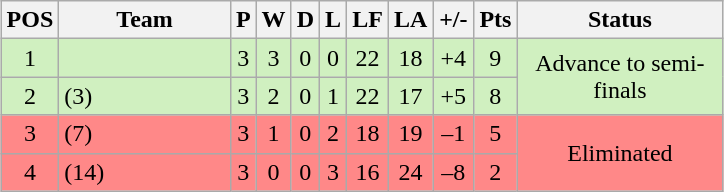<table class="wikitable" style="text-align:center; margin: 1em auto 1em auto">
<tr>
<th width=20>POS</th>
<th width=107>Team</th>
<th width=3>P</th>
<th width=3>W</th>
<th width=3>D</th>
<th width=3>L</th>
<th width=20>LF</th>
<th width=20>LA</th>
<th width=20>+/-</th>
<th width=20>Pts</th>
<th width=130>Status</th>
</tr>
<tr style="background:#D0F0C0;">
<td>1</td>
<td style="text-align:left;"></td>
<td>3</td>
<td>3</td>
<td>0</td>
<td>0</td>
<td>22</td>
<td>18</td>
<td>+4</td>
<td>9</td>
<td rowspan=2>Advance to semi-finals</td>
</tr>
<tr style="background:#D0F0C0;">
<td>2</td>
<td style="text-align:left;"> (3)</td>
<td>3</td>
<td>2</td>
<td>0</td>
<td>1</td>
<td>22</td>
<td>17</td>
<td>+5</td>
<td>8</td>
</tr>
<tr style="background:#FF8888;">
<td>3</td>
<td style="text-align:left;"> (7)</td>
<td>3</td>
<td>1</td>
<td>0</td>
<td>2</td>
<td>18</td>
<td>19</td>
<td>–1</td>
<td>5</td>
<td rowspan=2>Eliminated</td>
</tr>
<tr style="background:#FF8888;">
<td>4</td>
<td style="text-align:left;"> (14)</td>
<td>3</td>
<td>0</td>
<td>0</td>
<td>3</td>
<td>16</td>
<td>24</td>
<td>–8</td>
<td>2</td>
</tr>
</table>
